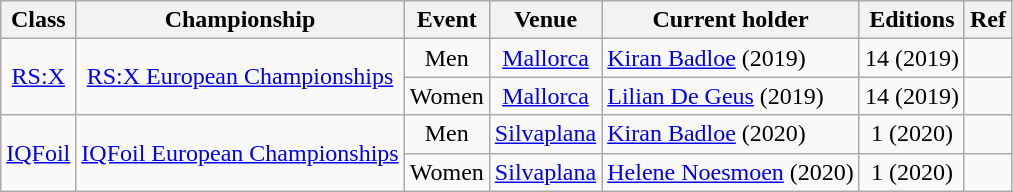<table class="wikitable sortable" style="text-align:center;">
<tr>
<th>Class</th>
<th>Championship</th>
<th>Event</th>
<th>Venue</th>
<th>Current holder</th>
<th>Editions</th>
<th>Ref</th>
</tr>
<tr>
<td rowspan=2><a href='#'>RS:X</a></td>
<td rowspan=2><a href='#'>RS:X European Championships</a></td>
<td>Men</td>
<td> <a href='#'>Mallorca</a></td>
<td align=left> <a href='#'>Kiran Badloe</a> (2019)</td>
<td>14 (2019)</td>
<td></td>
</tr>
<tr>
<td>Women</td>
<td> <a href='#'>Mallorca</a></td>
<td align=left> <a href='#'>Lilian De Geus</a> (2019)</td>
<td>14 (2019)</td>
<td></td>
</tr>
<tr>
<td rowspan=2><a href='#'>IQFoil</a></td>
<td rowspan=2><a href='#'>IQFoil European Championships</a></td>
<td>Men</td>
<td> <a href='#'>Silvaplana</a></td>
<td align=left> <a href='#'>Kiran Badloe</a> (2020)</td>
<td>1 (2020)</td>
<td></td>
</tr>
<tr>
<td>Women</td>
<td> <a href='#'>Silvaplana</a></td>
<td align=left> <a href='#'>Helene Noesmoen</a> (2020)</td>
<td>1 (2020)</td>
<td></td>
</tr>
</table>
